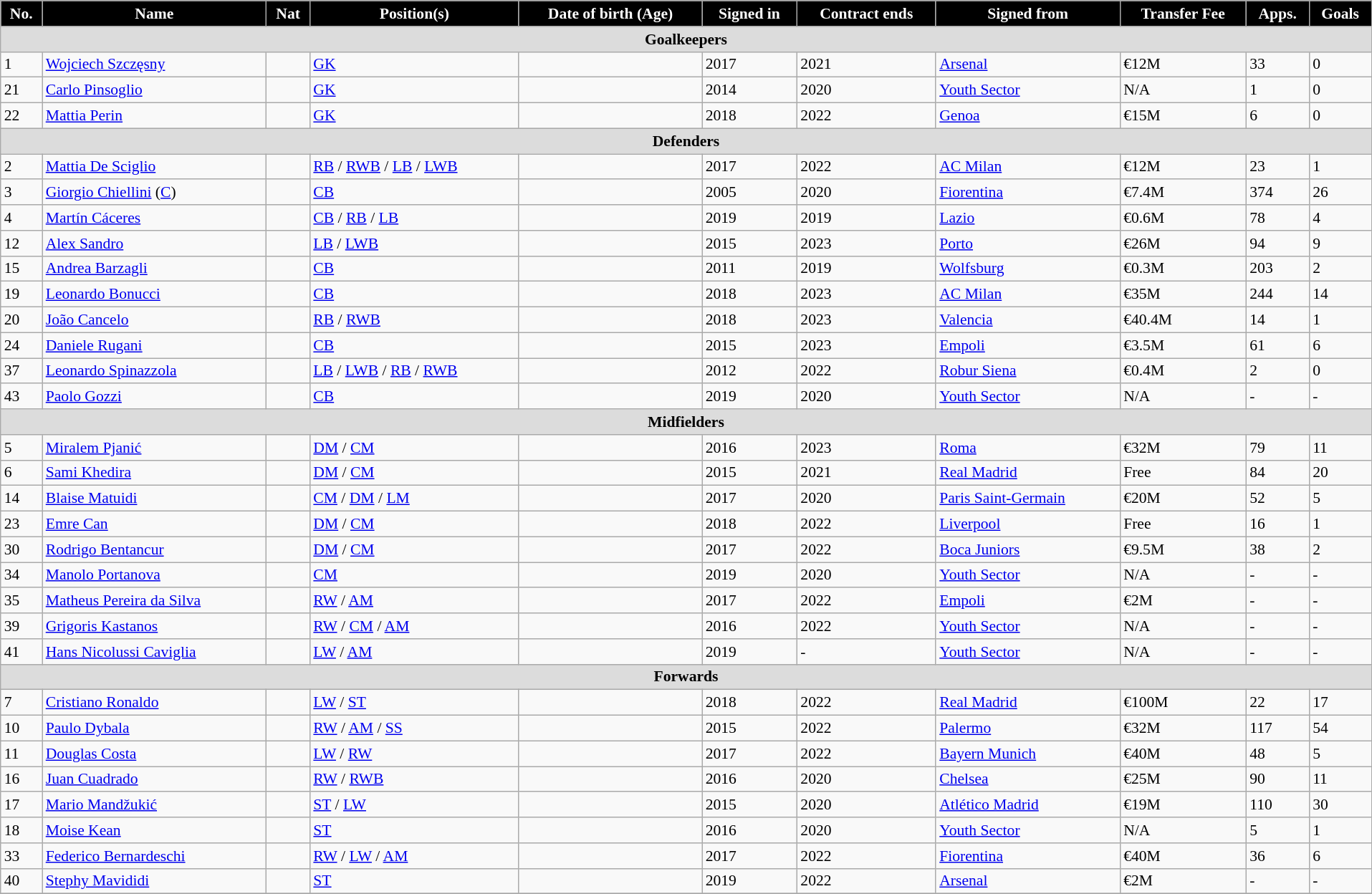<table class="wikitable" style="text-align:left; font-size:90%; width:101%;">
<tr>
<th style="background:#000; color:white; text-align:center;">No.</th>
<th style="background:#000; color:white; text-align:center;">Name</th>
<th style="background:#000; color:white; text-align:center;">Nat</th>
<th style="background:#000; color:white; text-align:center;">Position(s)</th>
<th style="background:#000; color:white; text-align:center;">Date of birth (Age)</th>
<th style="background:#000; color:white; text-align:center;">Signed in</th>
<th style="background:#000; color:white; text-align:center;">Contract ends</th>
<th style="background:#000; color:white; text-align:center;">Signed from</th>
<th style="background:#000; color:white; text-align:center;">Transfer Fee</th>
<th style="background:#000; color:white; text-align:center;">Apps.</th>
<th style="background:#000; color:white; text-align:center;">Goals</th>
</tr>
<tr>
<th colspan=11 style="background:#dcdcdc; text-align:center;">Goalkeepers</th>
</tr>
<tr>
<td>1</td>
<td><a href='#'>Wojciech Szczęsny</a></td>
<td></td>
<td><a href='#'>GK</a></td>
<td></td>
<td>2017</td>
<td>2021</td>
<td> <a href='#'>Arsenal</a></td>
<td>€12M</td>
<td>33</td>
<td>0</td>
</tr>
<tr>
<td>21</td>
<td><a href='#'>Carlo Pinsoglio</a></td>
<td></td>
<td><a href='#'>GK</a></td>
<td></td>
<td>2014</td>
<td>2020</td>
<td> <a href='#'>Youth Sector</a></td>
<td>N/A</td>
<td>1</td>
<td>0</td>
</tr>
<tr>
<td>22</td>
<td><a href='#'>Mattia Perin</a></td>
<td></td>
<td><a href='#'>GK</a></td>
<td></td>
<td>2018</td>
<td>2022</td>
<td> <a href='#'>Genoa</a></td>
<td>€15M</td>
<td>6</td>
<td>0</td>
</tr>
<tr>
<th colspan=11 style="background:#dcdcdc; text-align:center;">Defenders</th>
</tr>
<tr>
<td>2</td>
<td><a href='#'>Mattia De Sciglio</a></td>
<td></td>
<td><a href='#'>RB</a> / <a href='#'>RWB</a> / <a href='#'>LB</a> / <a href='#'>LWB</a></td>
<td></td>
<td>2017</td>
<td>2022</td>
<td> <a href='#'>AC Milan</a></td>
<td>€12M</td>
<td>23</td>
<td>1</td>
</tr>
<tr>
<td>3</td>
<td><a href='#'>Giorgio Chiellini</a> (<a href='#'>C</a>)</td>
<td></td>
<td><a href='#'>CB</a></td>
<td></td>
<td>2005</td>
<td>2020</td>
<td> <a href='#'>Fiorentina</a></td>
<td>€7.4M</td>
<td>374</td>
<td>26</td>
</tr>
<tr>
<td>4</td>
<td><a href='#'>Martín Cáceres</a></td>
<td></td>
<td><a href='#'>CB</a> / <a href='#'>RB</a> / <a href='#'>LB</a></td>
<td></td>
<td>2019</td>
<td>2019</td>
<td> <a href='#'>Lazio</a></td>
<td>€0.6M</td>
<td>78</td>
<td>4</td>
</tr>
<tr>
<td>12</td>
<td><a href='#'>Alex Sandro</a></td>
<td></td>
<td><a href='#'>LB</a> / <a href='#'>LWB</a></td>
<td></td>
<td>2015</td>
<td>2023</td>
<td> <a href='#'>Porto</a></td>
<td>€26M</td>
<td>94</td>
<td>9</td>
</tr>
<tr>
<td>15</td>
<td><a href='#'>Andrea Barzagli</a></td>
<td></td>
<td><a href='#'>CB</a></td>
<td></td>
<td>2011</td>
<td>2019</td>
<td> <a href='#'>Wolfsburg</a></td>
<td>€0.3M</td>
<td>203</td>
<td>2</td>
</tr>
<tr>
<td>19</td>
<td><a href='#'>Leonardo Bonucci</a></td>
<td></td>
<td><a href='#'>CB</a></td>
<td></td>
<td>2018</td>
<td>2023</td>
<td> <a href='#'>AC Milan</a></td>
<td>€35M</td>
<td>244</td>
<td>14</td>
</tr>
<tr>
<td>20</td>
<td><a href='#'>João Cancelo</a></td>
<td></td>
<td><a href='#'>RB</a> / <a href='#'>RWB</a></td>
<td></td>
<td>2018</td>
<td>2023</td>
<td> <a href='#'>Valencia</a></td>
<td>€40.4M</td>
<td>14</td>
<td>1</td>
</tr>
<tr>
<td>24</td>
<td><a href='#'>Daniele Rugani</a></td>
<td></td>
<td><a href='#'>CB</a></td>
<td></td>
<td>2015</td>
<td>2023</td>
<td> <a href='#'>Empoli</a></td>
<td>€3.5M</td>
<td>61</td>
<td>6</td>
</tr>
<tr>
<td>37</td>
<td><a href='#'>Leonardo Spinazzola</a></td>
<td></td>
<td><a href='#'>LB</a> / <a href='#'>LWB</a> / <a href='#'>RB</a> / <a href='#'>RWB</a></td>
<td></td>
<td>2012</td>
<td>2022</td>
<td> <a href='#'>Robur Siena</a></td>
<td>€0.4M</td>
<td>2</td>
<td>0</td>
</tr>
<tr>
<td>43</td>
<td><a href='#'>Paolo Gozzi</a></td>
<td></td>
<td><a href='#'>CB</a></td>
<td></td>
<td>2019</td>
<td>2020</td>
<td> <a href='#'>Youth Sector</a></td>
<td>N/A</td>
<td>-</td>
<td>-</td>
</tr>
<tr>
<th colspan=11 style="background:#dcdcdc; text-align:center;">Midfielders</th>
</tr>
<tr>
<td>5</td>
<td><a href='#'>Miralem Pjanić</a></td>
<td></td>
<td><a href='#'>DM</a> / <a href='#'>CM</a></td>
<td></td>
<td>2016</td>
<td>2023</td>
<td> <a href='#'>Roma</a></td>
<td>€32M</td>
<td>79</td>
<td>11</td>
</tr>
<tr>
<td>6</td>
<td><a href='#'>Sami Khedira</a></td>
<td></td>
<td><a href='#'>DM</a> / <a href='#'>CM</a></td>
<td></td>
<td>2015</td>
<td>2021</td>
<td> <a href='#'>Real Madrid</a></td>
<td>Free</td>
<td>84</td>
<td>20</td>
</tr>
<tr>
<td>14</td>
<td><a href='#'>Blaise Matuidi</a></td>
<td></td>
<td><a href='#'>CM</a> / <a href='#'>DM</a> / <a href='#'>LM</a></td>
<td></td>
<td>2017</td>
<td>2020</td>
<td> <a href='#'>Paris Saint-Germain</a></td>
<td>€20M</td>
<td>52</td>
<td>5</td>
</tr>
<tr>
<td>23</td>
<td><a href='#'>Emre Can</a></td>
<td></td>
<td><a href='#'>DM</a> / <a href='#'>CM</a></td>
<td></td>
<td>2018</td>
<td>2022</td>
<td> <a href='#'>Liverpool</a></td>
<td>Free</td>
<td>16</td>
<td>1</td>
</tr>
<tr>
<td>30</td>
<td><a href='#'>Rodrigo Bentancur</a></td>
<td></td>
<td><a href='#'>DM</a> / <a href='#'>CM</a></td>
<td></td>
<td>2017</td>
<td>2022</td>
<td> <a href='#'>Boca Juniors</a></td>
<td>€9.5M</td>
<td>38</td>
<td>2</td>
</tr>
<tr>
<td>34</td>
<td><a href='#'>Manolo Portanova</a></td>
<td></td>
<td><a href='#'>CM</a></td>
<td></td>
<td>2019</td>
<td>2020</td>
<td> <a href='#'>Youth Sector</a></td>
<td>N/A</td>
<td>-</td>
<td>-</td>
</tr>
<tr>
<td>35</td>
<td><a href='#'>Matheus Pereira da Silva</a></td>
<td></td>
<td><a href='#'>RW</a> / <a href='#'>AM</a></td>
<td></td>
<td>2017</td>
<td>2022</td>
<td> <a href='#'>Empoli</a></td>
<td>€2M </td>
<td>-</td>
<td>-</td>
</tr>
<tr>
<td>39</td>
<td><a href='#'>Grigoris Kastanos</a></td>
<td></td>
<td><a href='#'>RW</a> / <a href='#'>CM</a> / <a href='#'>AM</a></td>
<td></td>
<td>2016</td>
<td>2022</td>
<td> <a href='#'>Youth Sector</a></td>
<td>N/A</td>
<td>-</td>
<td>-</td>
</tr>
<tr>
<td>41</td>
<td><a href='#'>Hans Nicolussi Caviglia</a></td>
<td></td>
<td><a href='#'>LW</a> / <a href='#'>AM</a></td>
<td></td>
<td>2019</td>
<td>-</td>
<td> <a href='#'>Youth Sector</a></td>
<td>N/A</td>
<td>-</td>
<td>-</td>
</tr>
<tr>
<th colspan=11 style="background:#dcdcdc; text-align:center;">Forwards</th>
</tr>
<tr>
<td>7</td>
<td><a href='#'>Cristiano Ronaldo</a></td>
<td></td>
<td><a href='#'>LW</a> / <a href='#'>ST</a></td>
<td></td>
<td>2018</td>
<td>2022</td>
<td> <a href='#'>Real Madrid</a></td>
<td>€100M</td>
<td>22</td>
<td>17</td>
</tr>
<tr>
<td>10</td>
<td><a href='#'>Paulo Dybala</a></td>
<td></td>
<td><a href='#'>RW</a> / <a href='#'>AM</a> / <a href='#'>SS</a></td>
<td></td>
<td>2015</td>
<td>2022</td>
<td> <a href='#'>Palermo</a></td>
<td>€32M</td>
<td>117</td>
<td>54</td>
</tr>
<tr>
<td>11</td>
<td><a href='#'>Douglas Costa</a></td>
<td></td>
<td><a href='#'>LW</a> / <a href='#'>RW</a></td>
<td></td>
<td>2017</td>
<td>2022</td>
<td> <a href='#'>Bayern Munich</a></td>
<td>€40M</td>
<td>48</td>
<td>5</td>
</tr>
<tr>
<td>16</td>
<td><a href='#'>Juan Cuadrado</a></td>
<td></td>
<td><a href='#'>RW</a> / <a href='#'>RWB</a></td>
<td></td>
<td>2016</td>
<td>2020</td>
<td> <a href='#'>Chelsea</a></td>
<td>€25M</td>
<td>90</td>
<td>11</td>
</tr>
<tr>
<td>17</td>
<td><a href='#'>Mario Mandžukić</a></td>
<td></td>
<td><a href='#'>ST</a> / <a href='#'>LW</a></td>
<td></td>
<td>2015</td>
<td>2020</td>
<td> <a href='#'>Atlético Madrid</a></td>
<td>€19M</td>
<td>110</td>
<td>30</td>
</tr>
<tr>
<td>18</td>
<td><a href='#'>Moise Kean</a></td>
<td></td>
<td><a href='#'>ST</a></td>
<td></td>
<td>2016</td>
<td>2020</td>
<td> <a href='#'>Youth Sector</a></td>
<td>N/A</td>
<td>5</td>
<td>1</td>
</tr>
<tr>
<td>33</td>
<td><a href='#'>Federico Bernardeschi</a></td>
<td></td>
<td><a href='#'>RW</a> / <a href='#'>LW</a> / <a href='#'>AM</a></td>
<td></td>
<td>2017</td>
<td>2022</td>
<td> <a href='#'>Fiorentina</a></td>
<td>€40M</td>
<td>36</td>
<td>6</td>
</tr>
<tr>
<td>40</td>
<td><a href='#'>Stephy Mavididi</a></td>
<td></td>
<td><a href='#'>ST</a></td>
<td></td>
<td>2019</td>
<td>2022</td>
<td> <a href='#'>Arsenal</a></td>
<td>€2M </td>
<td>-</td>
<td>-</td>
</tr>
<tr>
</tr>
</table>
